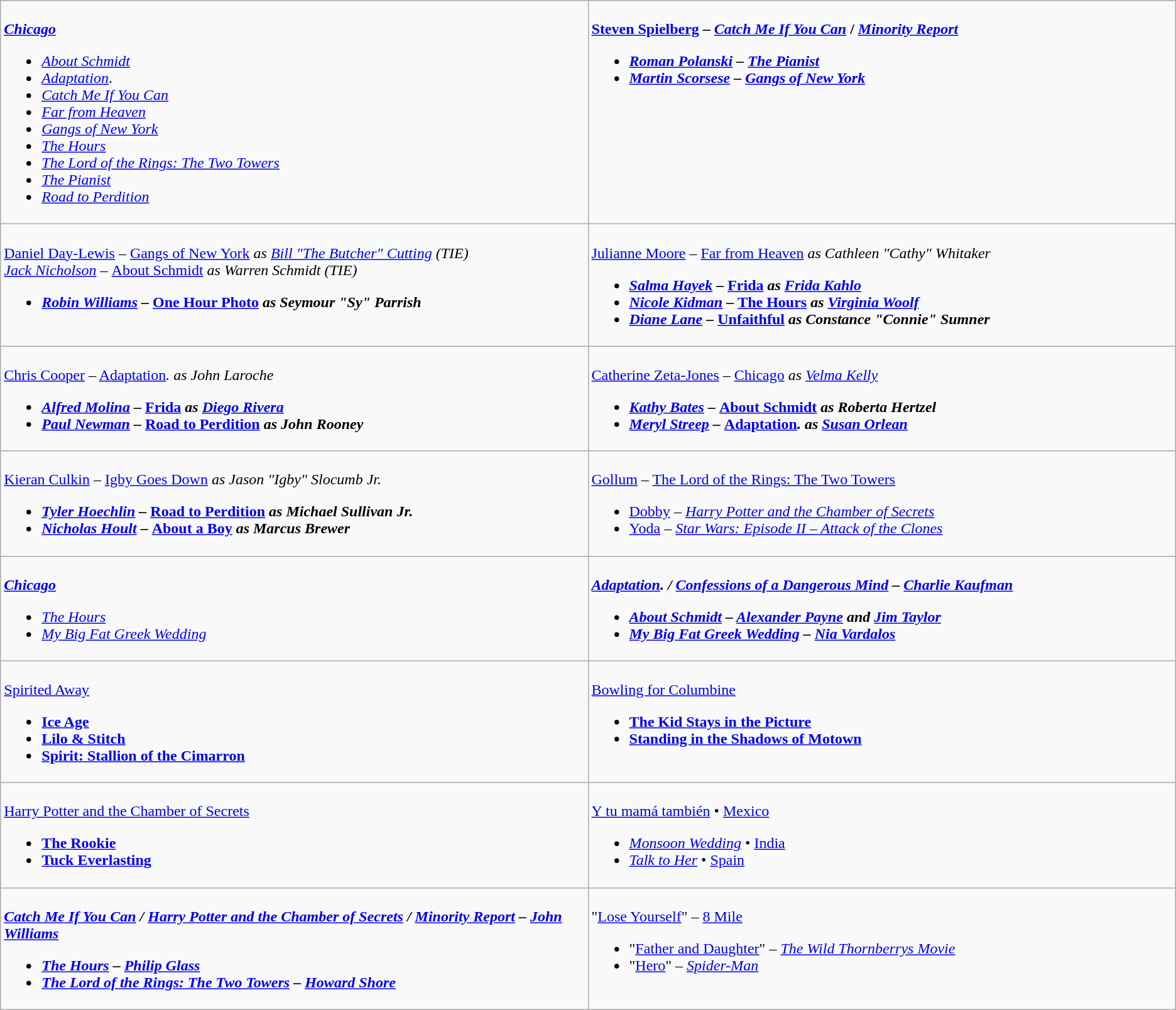<table class=wikitable>
<tr>
<td valign="top" width="50%"><br><strong><em><a href='#'>Chicago</a></em></strong><ul><li><em><a href='#'>About Schmidt</a></em></li><li><em><a href='#'>Adaptation</a></em>.</li><li><em><a href='#'>Catch Me If You Can</a></em></li><li><em><a href='#'>Far from Heaven</a></em></li><li><em><a href='#'>Gangs of New York</a></em></li><li><em><a href='#'>The Hours</a></em></li><li><em><a href='#'>The Lord of the Rings: The Two Towers</a></em></li><li><em><a href='#'>The Pianist</a></em></li><li><em><a href='#'>Road to Perdition</a></em></li></ul></td>
<td valign="top" width="50%"><br><strong><a href='#'>Steven Spielberg</a> – <em><a href='#'>Catch Me If You Can</a></em> / <em><a href='#'>Minority Report</a><strong><em><ul><li><a href='#'>Roman Polanski</a> – </em><a href='#'>The Pianist</a><em></li><li><a href='#'>Martin Scorsese</a> – </em><a href='#'>Gangs of New York</a><em></li></ul></td>
</tr>
<tr>
<td valign="top" width="50%"><br></strong><a href='#'>Daniel Day-Lewis</a> – </em><a href='#'>Gangs of New York</a><em> as <a href='#'>Bill "The Butcher" Cutting</a> (TIE)<br><a href='#'>Jack Nicholson</a> – </em><a href='#'>About Schmidt</a><em> as Warren Schmidt (TIE)<strong><ul><li><a href='#'>Robin Williams</a> – </em><a href='#'>One Hour Photo</a><em> as Seymour "Sy" Parrish</li></ul></td>
<td valign="top" width="50%"><br></strong><a href='#'>Julianne Moore</a> – </em><a href='#'>Far from Heaven</a><em> as Cathleen "Cathy" Whitaker<strong><ul><li><a href='#'>Salma Hayek</a> – </em><a href='#'>Frida</a><em> as <a href='#'>Frida Kahlo</a></li><li><a href='#'>Nicole Kidman</a> – </em><a href='#'>The Hours</a><em> as <a href='#'>Virginia Woolf</a></li><li><a href='#'>Diane Lane</a> – </em><a href='#'>Unfaithful</a><em> as Constance "Connie" Sumner</li></ul></td>
</tr>
<tr>
<td valign="top" width="50%"><br></strong><a href='#'>Chris Cooper</a> – </em><a href='#'>Adaptation</a><em>. as John Laroche<strong><ul><li><a href='#'>Alfred Molina</a> – </em><a href='#'>Frida</a><em> as <a href='#'>Diego Rivera</a></li><li><a href='#'>Paul Newman</a> – </em><a href='#'>Road to Perdition</a><em> as John Rooney</li></ul></td>
<td valign="top" width="50%"><br></strong><a href='#'>Catherine Zeta-Jones</a> – </em><a href='#'>Chicago</a><em> as <a href='#'>Velma Kelly</a><strong><ul><li><a href='#'>Kathy Bates</a> – </em><a href='#'>About Schmidt</a><em> as Roberta Hertzel</li><li><a href='#'>Meryl Streep</a> – </em><a href='#'>Adaptation</a><em>. as <a href='#'>Susan Orlean</a></li></ul></td>
</tr>
<tr>
<td valign="top" width="50%"><br></strong><a href='#'>Kieran Culkin</a> – </em><a href='#'>Igby Goes Down</a><em> as Jason "Igby" Slocumb Jr.<strong><ul><li><a href='#'>Tyler Hoechlin</a> – </em><a href='#'>Road to Perdition</a><em> as Michael Sullivan Jr.</li><li><a href='#'>Nicholas Hoult</a> – </em><a href='#'>About a Boy</a><em> as Marcus Brewer</li></ul></td>
<td valign="top" width="50%"><br></strong><a href='#'>Gollum</a> – </em><a href='#'>The Lord of the Rings: The Two Towers</a></em></strong><ul><li><a href='#'>Dobby</a> – <em><a href='#'>Harry Potter and the Chamber of Secrets</a></em></li><li><a href='#'>Yoda</a> – <em><a href='#'>Star Wars: Episode II – Attack of the Clones</a></em></li></ul></td>
</tr>
<tr>
<td valign="top" width="50%"><br><strong><em><a href='#'>Chicago</a></em></strong><ul><li><em><a href='#'>The Hours</a></em></li><li><em><a href='#'>My Big Fat Greek Wedding</a></em></li></ul></td>
<td valign="top" width="50%"><br><strong><em><a href='#'>Adaptation</a><em>. / </em><a href='#'>Confessions of a Dangerous Mind</a><em> – <a href='#'>Charlie Kaufman</a><strong><ul><li></em><a href='#'>About Schmidt</a><em> – <a href='#'>Alexander Payne</a> and <a href='#'>Jim Taylor</a></li><li></em><a href='#'>My Big Fat Greek Wedding</a><em> – <a href='#'>Nia Vardalos</a></li></ul></td>
</tr>
<tr>
<td valign="top" width="50%"><br></em></strong><a href='#'>Spirited Away</a><strong><em><ul><li></em><a href='#'>Ice Age</a><em></li><li></em><a href='#'>Lilo & Stitch</a><em></li><li></em><a href='#'>Spirit: Stallion of the Cimarron</a><em></li></ul></td>
<td valign="top" width="50%"><br></em></strong><a href='#'>Bowling for Columbine</a><strong><em><ul><li></em><a href='#'>The Kid Stays in the Picture</a><em></li><li></em><a href='#'>Standing in the Shadows of Motown</a><em></li></ul></td>
</tr>
<tr>
<td valign="top" width="50%"><br></em></strong><a href='#'>Harry Potter and the Chamber of Secrets</a><strong><em><ul><li></em><a href='#'>The Rookie</a><em></li><li></em><a href='#'>Tuck Everlasting</a><em></li></ul></td>
<td valign="top" width="50%"><br></em></strong><a href='#'>Y tu mamá también</a></em> • <a href='#'>Mexico</a></strong><ul><li><em><a href='#'>Monsoon Wedding</a></em> • <a href='#'>India</a></li><li><em><a href='#'>Talk to Her</a></em> • <a href='#'>Spain</a></li></ul></td>
</tr>
<tr>
<td valign="top" width="50%"><br><strong><em><a href='#'>Catch Me If You Can</a><em> / </em><a href='#'>Harry Potter and the Chamber of Secrets</a><em> / </em><a href='#'>Minority Report</a><em> – <a href='#'>John Williams</a><strong><ul><li></em><a href='#'>The Hours</a><em> – <a href='#'>Philip Glass</a></li><li></em><a href='#'>The Lord of the Rings: The Two Towers</a><em> – <a href='#'>Howard Shore</a></li></ul></td>
<td valign="top" width="50%"><br></strong>"<a href='#'>Lose Yourself</a>" – </em><a href='#'>8 Mile</a></em></strong><ul><li>"<a href='#'>Father and Daughter</a>" – <em><a href='#'>The Wild Thornberrys Movie</a></em></li><li>"<a href='#'>Hero</a>" – <em><a href='#'>Spider-Man</a></em></li></ul></td>
</tr>
</table>
